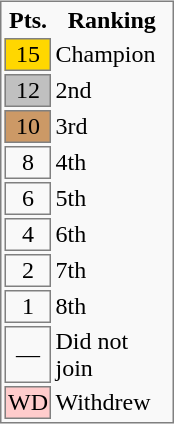<table style="background:#F9F9F9; float: right; border: 1px solid gray; margin: .46em 0 0 .2em;">
<tr>
<th width="25px">Pts.</th>
<th width="75px">Ranking</th>
</tr>
<tr>
<td style="text-align:center; border: 1px solid gray; background:gold;">15</td>
<td>Champion</td>
</tr>
<tr>
<td style="text-align:center; border: 1px solid gray; background:silver;">12</td>
<td>2nd</td>
</tr>
<tr>
<td style="text-align:center; border: 1px solid gray; background:#CC9966;">10</td>
<td>3rd</td>
</tr>
<tr>
<td style="text-align:center; border: 1px solid gray;">8</td>
<td>4th</td>
</tr>
<tr>
<td style="text-align:center; border: 1px solid gray;">6</td>
<td>5th</td>
</tr>
<tr>
<td style="text-align:center; border: 1px solid gray;">4</td>
<td>6th</td>
</tr>
<tr>
<td style="text-align:center; border: 1px solid gray;">2</td>
<td>7th</td>
</tr>
<tr>
<td style="text-align:center; border: 1px solid gray;">1</td>
<td>8th</td>
</tr>
<tr>
<td style="text-align:center; border: 1px solid gray;">—</td>
<td>Did not join</td>
</tr>
<tr>
<td style="text-align:center; border: 1px solid gray; background:#FFCCCC;">WD</td>
<td>Withdrew</td>
</tr>
</table>
